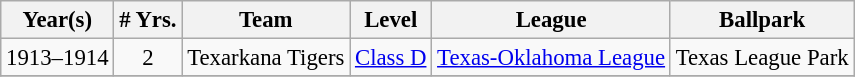<table class="wikitable" style="text-align:center; font-size: 95%;">
<tr>
<th>Year(s)</th>
<th># Yrs.</th>
<th>Team</th>
<th>Level</th>
<th>League</th>
<th>Ballpark</th>
</tr>
<tr>
<td>1913–1914</td>
<td>2</td>
<td>Texarkana Tigers</td>
<td><a href='#'>Class D</a></td>
<td><a href='#'>Texas-Oklahoma League</a></td>
<td>Texas League Park</td>
</tr>
<tr>
</tr>
</table>
